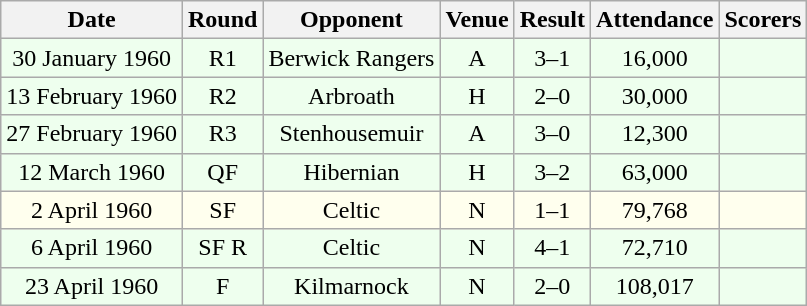<table class="wikitable sortable" style="font-size:100%; text-align:center">
<tr>
<th>Date</th>
<th>Round</th>
<th>Opponent</th>
<th>Venue</th>
<th>Result</th>
<th>Attendance</th>
<th>Scorers</th>
</tr>
<tr bgcolor = "#EEFFEE">
<td>30 January 1960</td>
<td>R1</td>
<td>Berwick Rangers</td>
<td>A</td>
<td>3–1</td>
<td>16,000</td>
<td></td>
</tr>
<tr bgcolor = "#EEFFEE">
<td>13 February 1960</td>
<td>R2</td>
<td>Arbroath</td>
<td>H</td>
<td>2–0</td>
<td>30,000</td>
<td></td>
</tr>
<tr bgcolor = "#EEFFEE">
<td>27 February 1960</td>
<td>R3</td>
<td>Stenhousemuir</td>
<td>A</td>
<td>3–0</td>
<td>12,300</td>
<td></td>
</tr>
<tr bgcolor = "#EEFFEE">
<td>12 March 1960</td>
<td>QF</td>
<td>Hibernian</td>
<td>H</td>
<td>3–2</td>
<td>63,000</td>
<td></td>
</tr>
<tr bgcolor = "#FFFFEE">
<td>2 April 1960</td>
<td>SF</td>
<td>Celtic</td>
<td>N</td>
<td>1–1</td>
<td>79,768</td>
<td></td>
</tr>
<tr bgcolor = "#EEFFEE">
<td>6 April 1960</td>
<td>SF R</td>
<td>Celtic</td>
<td>N</td>
<td>4–1</td>
<td>72,710</td>
<td></td>
</tr>
<tr bgcolor = "#EEFFEE">
<td>23 April 1960</td>
<td>F</td>
<td>Kilmarnock</td>
<td>N</td>
<td>2–0</td>
<td>108,017</td>
<td></td>
</tr>
</table>
